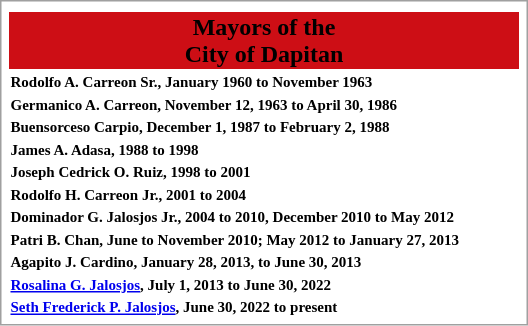<table style="float:right; margin:1em 1em 1em 1em; width:22em; border: 1px solid #a0a0a0; padding: 3px; bg-color=yellow; text-align:right;">
<tr style="text-align:center;">
</tr>
<tr bgcolor="cd0e15" align="center">
<td><span><strong>Mayors of the<br> City of Dapitan</strong></span></td>
</tr>
<tr style="text-align:left; font-size:x-small;">
<td><strong>Rodolfo A. Carreon Sr., January 1960 to November 1963</strong></td>
</tr>
<tr style="text-align:left; font-size:x-small;">
<td><strong>Germanico A. Carreon, November 12, 1963 to April 30, 1986</strong></td>
</tr>
<tr style="text-align:left; font-size:x-small;">
<td><strong>Buensorceso Carpio, December 1, 1987 to February 2, 1988</strong></td>
</tr>
<tr style="text-align:left; font-size:x-small;">
<td><strong>James A. Adasa, 1988 to 1998</strong></td>
</tr>
<tr style="text-align:left; font-size:x-small;">
<td><strong>Joseph Cedrick O. Ruiz, 1998 to 2001</strong></td>
</tr>
<tr style="text-align:left; font-size:x-small;">
<td><strong>Rodolfo H. Carreon Jr., 2001 to 2004</strong></td>
</tr>
<tr style="text-align:left; font-size:x-small;">
<td><strong>Dominador G. Jalosjos Jr., 2004 to 2010, December 2010 to May 2012</strong></td>
</tr>
<tr style="text-align:left; font-size:x-small;">
<td><strong>Patri B. Chan, June to November 2010; May 2012 to January 27, 2013</strong></td>
</tr>
<tr style="text-align:left; font-size:x-small;">
<td><strong>Agapito J. Cardino, January 28, 2013, to June 30, 2013</strong></td>
</tr>
<tr style="text-align:left; font-size:x-small;">
<td><strong><a href='#'>Rosalina G. Jalosjos</a>, July 1, 2013 to June 30, 2022</strong></td>
</tr>
<tr style="text-align:left; font-size:x-small;">
<td><strong><a href='#'>Seth Frederick P. Jalosjos</a>, June 30, 2022 to present</strong></td>
</tr>
</table>
